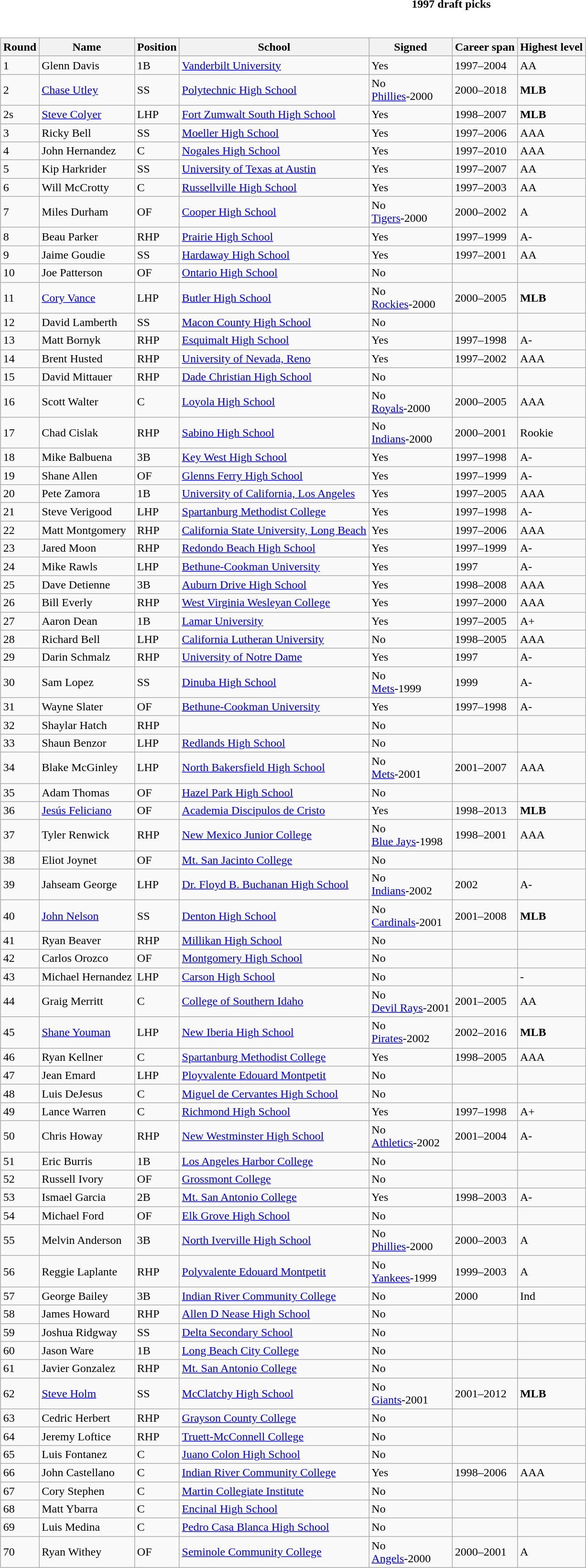<table class="toccolours collapsible collapsed" style="width:100%; background:inherit">
<tr>
<th>1997 draft picks</th>
</tr>
<tr>
<td><br><table class="wikitable">
<tr>
<th>Round</th>
<th>Name</th>
<th>Position</th>
<th>School</th>
<th>Signed</th>
<th>Career span</th>
<th>Highest level</th>
</tr>
<tr>
<td>1</td>
<td>Glenn Davis</td>
<td>1B</td>
<td><a href='#'>Vanderbilt University</a></td>
<td>Yes</td>
<td>1997–2004</td>
<td>AA</td>
</tr>
<tr>
<td>2</td>
<td><a href='#'>Chase Utley</a></td>
<td>SS</td>
<td><a href='#'>Polytechnic High School</a></td>
<td>No<br><a href='#'>Phillies</a>-2000</td>
<td>2000–2018</td>
<td><strong>MLB</strong></td>
</tr>
<tr>
<td>2s</td>
<td><a href='#'>Steve Colyer</a></td>
<td>LHP</td>
<td><a href='#'>Fort Zumwalt South High School</a></td>
<td>Yes</td>
<td>1998–2007</td>
<td><strong>MLB</strong></td>
</tr>
<tr>
<td>3</td>
<td>Ricky Bell</td>
<td>SS</td>
<td><a href='#'>Moeller High School</a></td>
<td>Yes</td>
<td>1997–2006</td>
<td>AAA</td>
</tr>
<tr>
<td>4</td>
<td>John Hernandez</td>
<td>C</td>
<td><a href='#'>Nogales High School</a></td>
<td>Yes</td>
<td>1997–2010</td>
<td>AAA</td>
</tr>
<tr>
<td>5</td>
<td>Kip Harkrider</td>
<td>SS</td>
<td><a href='#'>University of Texas at Austin</a></td>
<td>Yes</td>
<td>1997–2007</td>
<td>AA</td>
</tr>
<tr>
<td>6</td>
<td>Will McCrotty</td>
<td>C</td>
<td><a href='#'>Russellville High School</a></td>
<td>Yes</td>
<td>1997–2003</td>
<td>AA</td>
</tr>
<tr>
<td>7</td>
<td>Miles Durham</td>
<td>OF</td>
<td><a href='#'>Cooper High School</a></td>
<td>No<br><a href='#'>Tigers</a>-2000</td>
<td>2000–2002</td>
<td>A</td>
</tr>
<tr>
<td>8</td>
<td>Beau Parker</td>
<td>RHP</td>
<td><a href='#'>Prairie High School</a></td>
<td>Yes</td>
<td>1997–1999</td>
<td>A-</td>
</tr>
<tr>
<td>9</td>
<td>Jaime Goudie</td>
<td>SS</td>
<td><a href='#'>Hardaway High School</a></td>
<td>Yes</td>
<td>1997–2001</td>
<td>AA</td>
</tr>
<tr>
<td>10</td>
<td>Joe Patterson</td>
<td>OF</td>
<td><a href='#'>Ontario High School</a></td>
<td>No</td>
<td></td>
<td></td>
</tr>
<tr>
<td>11</td>
<td><a href='#'>Cory Vance</a></td>
<td>LHP</td>
<td><a href='#'>Butler High School</a></td>
<td>No<br><a href='#'>Rockies</a>-2000</td>
<td>2000–2005</td>
<td><strong>MLB</strong></td>
</tr>
<tr>
<td>12</td>
<td>David Lamberth</td>
<td>SS</td>
<td><a href='#'>Macon County High School</a></td>
<td>No</td>
<td></td>
<td></td>
</tr>
<tr>
<td>13</td>
<td>Matt Bornyk</td>
<td>RHP</td>
<td><a href='#'>Esquimalt High School</a></td>
<td>Yes</td>
<td>1997–1998</td>
<td>A-</td>
</tr>
<tr>
<td>14</td>
<td>Brent Husted</td>
<td>RHP</td>
<td><a href='#'>University of Nevada, Reno</a></td>
<td>Yes</td>
<td>1997–2002</td>
<td>AAA</td>
</tr>
<tr>
<td>15</td>
<td>David Mittauer</td>
<td>RHP</td>
<td><a href='#'>Dade Christian High School</a></td>
<td>No</td>
<td></td>
<td></td>
</tr>
<tr>
<td>16</td>
<td>Scott Walter</td>
<td>C</td>
<td><a href='#'>Loyola High School</a></td>
<td>No<br><a href='#'>Royals</a>-2000</td>
<td>2000–2005</td>
<td>AAA</td>
</tr>
<tr>
<td>17</td>
<td>Chad Cislak</td>
<td>RHP</td>
<td><a href='#'>Sabino High School</a></td>
<td>No<br><a href='#'>Indians</a>-2000</td>
<td>2000–2001</td>
<td>Rookie</td>
</tr>
<tr>
<td>18</td>
<td>Mike Balbuena</td>
<td>3B</td>
<td><a href='#'>Key West High School</a></td>
<td>Yes</td>
<td>1997–1998</td>
<td>A-</td>
</tr>
<tr>
<td>19</td>
<td>Shane Allen</td>
<td>OF</td>
<td><a href='#'>Glenns Ferry High School</a></td>
<td>Yes</td>
<td>1997–1999</td>
<td>A-</td>
</tr>
<tr>
<td>20</td>
<td>Pete Zamora</td>
<td>1B</td>
<td><a href='#'>University of California, Los Angeles</a></td>
<td>Yes</td>
<td>1997–2005</td>
<td>AAA</td>
</tr>
<tr>
<td>21</td>
<td>Steve Verigood</td>
<td>LHP</td>
<td><a href='#'>Spartanburg Methodist College</a></td>
<td>Yes</td>
<td>1997–1998</td>
<td>A-</td>
</tr>
<tr>
<td>22</td>
<td>Matt Montgomery</td>
<td>RHP</td>
<td><a href='#'>California State University, Long Beach</a></td>
<td>Yes</td>
<td>1997–2006</td>
<td>AAA</td>
</tr>
<tr>
<td>23</td>
<td>Jared Moon</td>
<td>RHP</td>
<td><a href='#'>Redondo Beach High School</a></td>
<td>Yes</td>
<td>1997–1999</td>
<td>A-</td>
</tr>
<tr>
<td>24</td>
<td>Mike Rawls</td>
<td>LHP</td>
<td><a href='#'>Bethune-Cookman University</a></td>
<td>Yes</td>
<td>1997</td>
<td>A-</td>
</tr>
<tr>
<td>25</td>
<td>Dave Detienne</td>
<td>3B</td>
<td><a href='#'>Auburn Drive High School</a></td>
<td>Yes</td>
<td>1998–2008</td>
<td>AAA</td>
</tr>
<tr>
<td>26</td>
<td>Bill Everly</td>
<td>RHP</td>
<td><a href='#'>West Virginia Wesleyan College</a></td>
<td>Yes</td>
<td>1997–2000</td>
<td>AAA</td>
</tr>
<tr>
<td>27</td>
<td>Aaron Dean</td>
<td>1B</td>
<td><a href='#'>Lamar University</a></td>
<td>Yes</td>
<td>1997–2005</td>
<td>A+</td>
</tr>
<tr>
<td>28</td>
<td>Richard Bell</td>
<td>LHP</td>
<td><a href='#'>California Lutheran University</a></td>
<td>No</td>
<td>1998–2005</td>
<td>AAA</td>
</tr>
<tr>
<td>29</td>
<td>Darin Schmalz</td>
<td>RHP</td>
<td><a href='#'>University of Notre Dame</a></td>
<td>Yes</td>
<td>1997</td>
<td>A-</td>
</tr>
<tr>
<td>30</td>
<td>Sam Lopez</td>
<td>SS</td>
<td><a href='#'>Dinuba High School</a></td>
<td>No<br><a href='#'>Mets</a>-1999</td>
<td>1999</td>
<td>A-</td>
</tr>
<tr>
<td>31</td>
<td>Wayne Slater</td>
<td>OF</td>
<td><a href='#'>Bethune-Cookman University</a></td>
<td>Yes</td>
<td>1997–1998</td>
<td>A-</td>
</tr>
<tr>
<td>32</td>
<td>Shaylar Hatch</td>
<td>RHP</td>
<td></td>
<td>No</td>
<td></td>
<td></td>
</tr>
<tr>
<td>33</td>
<td>Shaun Benzor</td>
<td>LHP</td>
<td><a href='#'>Redlands High School</a></td>
<td>No</td>
<td></td>
<td></td>
</tr>
<tr>
<td>34</td>
<td>Blake McGinley</td>
<td>LHP</td>
<td><a href='#'>North Bakersfield High School</a></td>
<td>No<br><a href='#'>Mets</a>-2001</td>
<td>2001–2007</td>
<td>AAA</td>
</tr>
<tr>
<td>35</td>
<td>Adam Thomas</td>
<td>OF</td>
<td><a href='#'>Hazel Park High School</a></td>
<td>No</td>
<td></td>
<td></td>
</tr>
<tr>
<td>36</td>
<td><a href='#'>Jesús Feliciano</a></td>
<td>OF</td>
<td><a href='#'>Academia Discipulos de Cristo</a></td>
<td>Yes</td>
<td>1998–2013</td>
<td><strong>MLB</strong></td>
</tr>
<tr>
<td>37</td>
<td>Tyler Renwick</td>
<td>RHP</td>
<td><a href='#'>New Mexico Junior College</a></td>
<td>No <br><a href='#'>Blue Jays</a>-1998</td>
<td>1998–2001</td>
<td>AAA</td>
</tr>
<tr>
<td>38</td>
<td>Eliot Joynet</td>
<td>OF</td>
<td><a href='#'>Mt. San Jacinto College</a></td>
<td>No</td>
<td></td>
<td></td>
</tr>
<tr>
<td>39</td>
<td>Jahseam George</td>
<td>LHP</td>
<td><a href='#'>Dr. Floyd B. Buchanan High School</a></td>
<td>No<br><a href='#'>Indians</a>-2002</td>
<td>2002</td>
<td>A-</td>
</tr>
<tr>
<td>40</td>
<td><a href='#'>John Nelson</a></td>
<td>SS</td>
<td><a href='#'>Denton High School</a></td>
<td>No<br><a href='#'>Cardinals</a>-2001</td>
<td>2001–2008</td>
<td><strong>MLB</strong></td>
</tr>
<tr>
<td>41</td>
<td>Ryan Beaver</td>
<td>RHP</td>
<td><a href='#'>Millikan High School</a></td>
<td>No</td>
<td></td>
<td></td>
</tr>
<tr>
<td>42</td>
<td>Carlos Orozco</td>
<td>OF</td>
<td><a href='#'>Montgomery High School</a></td>
<td>No</td>
<td></td>
<td></td>
</tr>
<tr>
<td>43</td>
<td>Michael Hernandez</td>
<td>LHP</td>
<td><a href='#'>Carson High School</a></td>
<td>No</td>
<td></td>
<td>-</td>
</tr>
<tr>
<td>44</td>
<td>Graig Merritt</td>
<td>C</td>
<td><a href='#'>College of Southern Idaho</a></td>
<td>No <br><a href='#'>Devil Rays</a>-2001</td>
<td>2001–2005</td>
<td>AA</td>
</tr>
<tr>
<td>45</td>
<td><a href='#'>Shane Youman</a></td>
<td>LHP</td>
<td><a href='#'>New Iberia High School</a></td>
<td>No<br><a href='#'>Pirates</a>-2002</td>
<td>2002–2016</td>
<td><strong>MLB</strong></td>
</tr>
<tr>
<td>46</td>
<td>Ryan Kellner</td>
<td>C</td>
<td><a href='#'>Spartanburg Methodist College</a></td>
<td>Yes</td>
<td>1998–2005</td>
<td>AAA</td>
</tr>
<tr>
<td>47</td>
<td>Jean Emard</td>
<td>LHP</td>
<td><a href='#'>Ployvalente Edouard Montpetit</a></td>
<td>No</td>
<td></td>
<td></td>
</tr>
<tr>
<td>48</td>
<td>Luis DeJesus</td>
<td>C</td>
<td><a href='#'>Miguel de Cervantes High School</a></td>
<td>No</td>
<td></td>
<td></td>
</tr>
<tr>
<td>49</td>
<td>Lance Warren</td>
<td>C</td>
<td><a href='#'>Richmond High School</a></td>
<td>Yes</td>
<td>1997–1998</td>
<td>A+</td>
</tr>
<tr>
<td>50</td>
<td>Chris Howay</td>
<td>RHP</td>
<td><a href='#'>New Westminster High School</a></td>
<td>No<br><a href='#'>Athletics</a>-2002</td>
<td>2001–2004</td>
<td>A-</td>
</tr>
<tr>
<td>51</td>
<td>Eric Burris</td>
<td>1B</td>
<td><a href='#'>Los Angeles Harbor College</a></td>
<td>No</td>
<td></td>
<td></td>
</tr>
<tr>
<td>52</td>
<td>Russell Ivory</td>
<td>OF</td>
<td><a href='#'>Grossmont College</a></td>
<td>No</td>
<td></td>
<td></td>
</tr>
<tr>
<td>53</td>
<td>Ismael Garcia</td>
<td>2B</td>
<td><a href='#'>Mt. San Antonio College</a></td>
<td>Yes</td>
<td>1998–2003</td>
<td>A-</td>
</tr>
<tr>
<td>54</td>
<td>Michael Ford</td>
<td>OF</td>
<td><a href='#'>Elk Grove High School</a></td>
<td>No</td>
<td></td>
<td></td>
</tr>
<tr>
<td>55</td>
<td>Melvin Anderson</td>
<td>3B</td>
<td><a href='#'>North Iverville High School</a></td>
<td>No  <br><a href='#'>Phillies</a>-2000</td>
<td>2000–2003</td>
<td>A</td>
</tr>
<tr>
<td>56</td>
<td>Reggie Laplante</td>
<td>RHP</td>
<td><a href='#'>Polyvalente Edouard Montpetit</a></td>
<td>No   <br><a href='#'>Yankees</a>-1999</td>
<td>1999–2003</td>
<td>A</td>
</tr>
<tr>
<td>57</td>
<td>George Bailey</td>
<td>3B</td>
<td><a href='#'>Indian River Community College</a></td>
<td>No</td>
<td>2000</td>
<td>Ind</td>
</tr>
<tr>
<td>58</td>
<td>James Howard</td>
<td>RHP</td>
<td><a href='#'>Allen D Nease High School</a></td>
<td>No</td>
<td></td>
<td></td>
</tr>
<tr>
<td>59</td>
<td>Joshua Ridgway</td>
<td>SS</td>
<td><a href='#'>Delta Secondary School</a></td>
<td>No</td>
<td></td>
<td></td>
</tr>
<tr>
<td>60</td>
<td>Jason Ware</td>
<td>1B</td>
<td><a href='#'>Long Beach City College</a></td>
<td>No</td>
<td></td>
<td></td>
</tr>
<tr>
<td>61</td>
<td>Javier Gonzalez</td>
<td>RHP</td>
<td><a href='#'>Mt. San Antonio College</a></td>
<td>No</td>
<td></td>
<td></td>
</tr>
<tr>
<td>62</td>
<td><a href='#'>Steve Holm</a></td>
<td>SS</td>
<td><a href='#'>McClatchy High School</a></td>
<td>No <br><a href='#'>Giants</a>-2001</td>
<td>2001–2012</td>
<td><strong>MLB</strong></td>
</tr>
<tr>
<td>63</td>
<td>Cedric Herbert</td>
<td>RHP</td>
<td><a href='#'>Grayson County College</a></td>
<td>No</td>
<td></td>
<td></td>
</tr>
<tr>
<td>64</td>
<td>Jeremy Loftice</td>
<td>RHP</td>
<td><a href='#'>Truett-McConnell College</a></td>
<td>No</td>
<td></td>
<td></td>
</tr>
<tr>
<td>65</td>
<td>Luis Fontanez</td>
<td>C</td>
<td><a href='#'>Juano Colon High School</a></td>
<td>No</td>
<td></td>
<td></td>
</tr>
<tr>
<td>66</td>
<td>John Castellano</td>
<td>C</td>
<td><a href='#'>Indian River Community College</a></td>
<td>Yes</td>
<td>1998–2006</td>
<td>AAA</td>
</tr>
<tr>
<td>67</td>
<td>Cory Stephen</td>
<td>C</td>
<td><a href='#'>Martin Collegiate Institute</a></td>
<td>No</td>
<td></td>
<td></td>
</tr>
<tr>
<td>68</td>
<td>Matt Ybarra</td>
<td>C</td>
<td><a href='#'>Encinal High School</a></td>
<td>No</td>
<td></td>
<td></td>
</tr>
<tr>
<td>69</td>
<td>Luis Medina</td>
<td>C</td>
<td><a href='#'>Pedro Casa Blanca High School</a></td>
<td>No</td>
<td></td>
<td></td>
</tr>
<tr>
<td>70</td>
<td>Ryan Withey</td>
<td>OF</td>
<td><a href='#'>Seminole Community College</a></td>
<td>No  <br><a href='#'>Angels</a>-2000</td>
<td>2000–2001</td>
<td>A</td>
</tr>
</table>
</td>
</tr>
</table>
